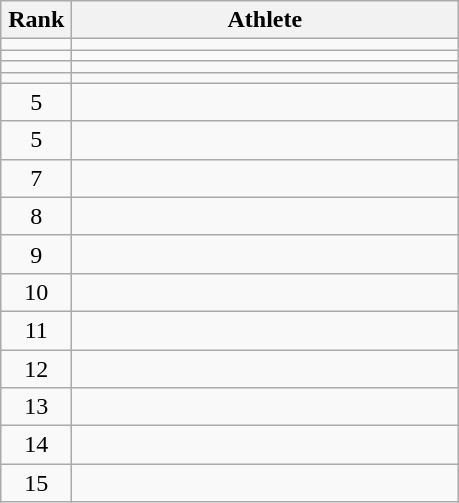<table class="wikitable" style="text-align: center;">
<tr>
<th width=40>Rank</th>
<th width=250>Athlete</th>
</tr>
<tr>
<td></td>
<td align=left></td>
</tr>
<tr>
<td></td>
<td align=left></td>
</tr>
<tr>
<td></td>
<td align=left></td>
</tr>
<tr>
<td></td>
<td align=left></td>
</tr>
<tr>
<td>5</td>
<td align=left></td>
</tr>
<tr>
<td>5</td>
<td align=left></td>
</tr>
<tr>
<td>7</td>
<td align=left></td>
</tr>
<tr>
<td>8</td>
<td align=left></td>
</tr>
<tr>
<td>9</td>
<td align=left></td>
</tr>
<tr>
<td>10</td>
<td align=left></td>
</tr>
<tr>
<td>11</td>
<td align=left></td>
</tr>
<tr>
<td>12</td>
<td align=left></td>
</tr>
<tr>
<td>13</td>
<td align=left></td>
</tr>
<tr>
<td>14</td>
<td align=left></td>
</tr>
<tr>
<td>15</td>
<td align=left></td>
</tr>
</table>
